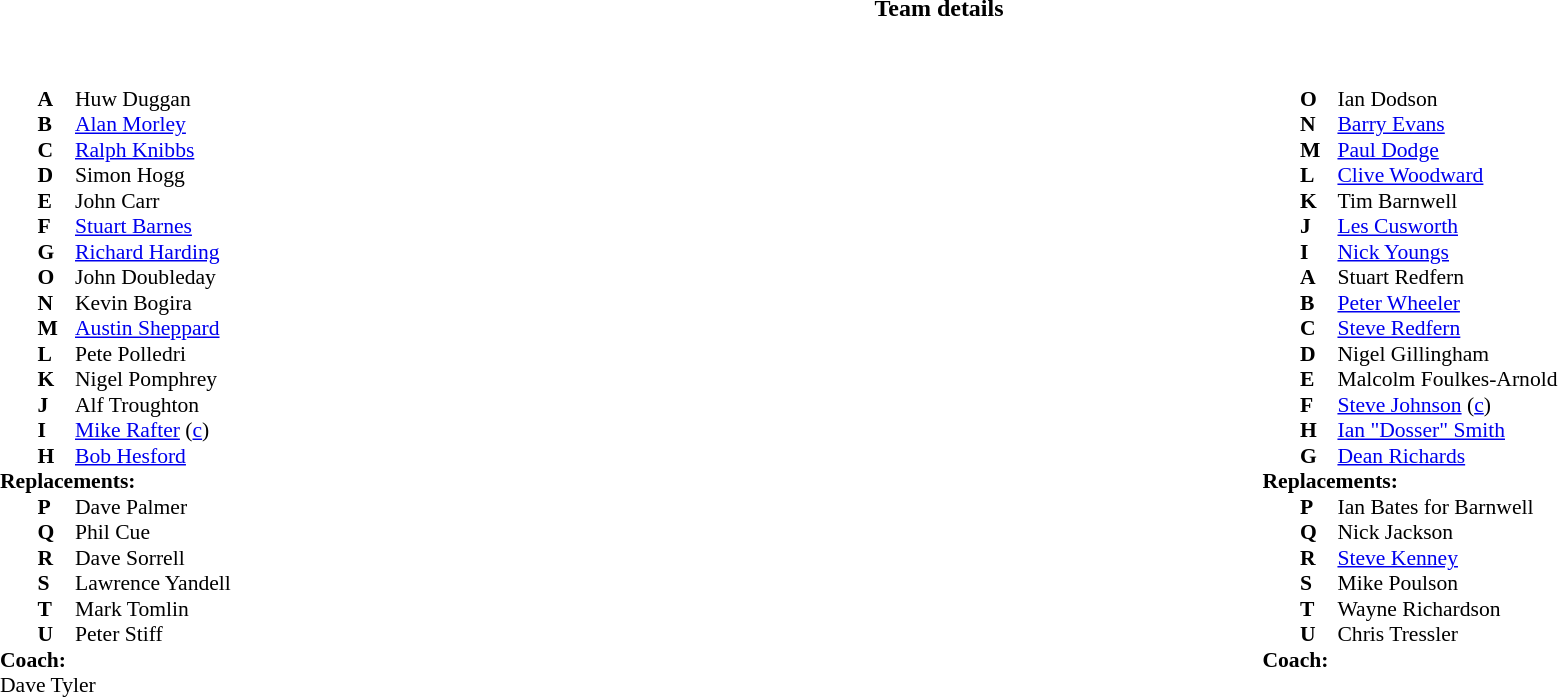<table border="0" width="100%" class="collapsible collapsed">
<tr>
<th>Team details</th>
</tr>
<tr>
<td><br><table width="100%">
<tr>
<td valign="top" width="50%"><br><table style="font-size: 90%" cellspacing="0" cellpadding="0">
<tr>
<th width="25"></th>
<th width="25"></th>
</tr>
<tr>
<td></td>
<td><strong>A</strong></td>
<td>Huw Duggan</td>
</tr>
<tr>
<td></td>
<td><strong>B</strong></td>
<td><a href='#'>Alan Morley</a></td>
</tr>
<tr>
<td></td>
<td><strong>C</strong></td>
<td><a href='#'>Ralph Knibbs</a></td>
</tr>
<tr>
<td></td>
<td><strong>D</strong></td>
<td>Simon Hogg</td>
</tr>
<tr>
<td></td>
<td><strong>E</strong></td>
<td>John Carr</td>
</tr>
<tr>
<td></td>
<td><strong>F</strong></td>
<td><a href='#'>Stuart Barnes</a></td>
</tr>
<tr>
<td></td>
<td><strong>G</strong></td>
<td><a href='#'>Richard Harding</a></td>
</tr>
<tr>
<td></td>
<td><strong>O</strong></td>
<td>John Doubleday</td>
</tr>
<tr>
<td></td>
<td><strong>N</strong></td>
<td>Kevin Bogira</td>
</tr>
<tr>
<td></td>
<td><strong>M</strong></td>
<td><a href='#'>Austin Sheppard</a></td>
</tr>
<tr>
<td></td>
<td><strong>L</strong></td>
<td>Pete Polledri</td>
</tr>
<tr>
<td></td>
<td><strong>K</strong></td>
<td>Nigel Pomphrey</td>
</tr>
<tr>
<td></td>
<td><strong>J</strong></td>
<td>Alf Troughton</td>
</tr>
<tr>
<td></td>
<td><strong>I</strong></td>
<td><a href='#'>Mike Rafter</a> (<a href='#'>c</a>)</td>
</tr>
<tr>
<td></td>
<td><strong>H</strong></td>
<td><a href='#'>Bob Hesford</a></td>
</tr>
<tr>
<td colspan=3><strong>Replacements:</strong></td>
</tr>
<tr>
<td></td>
<td><strong>P</strong></td>
<td>Dave Palmer</td>
</tr>
<tr>
<td></td>
<td><strong>Q</strong></td>
<td>Phil Cue</td>
</tr>
<tr>
<td></td>
<td><strong>R</strong></td>
<td>Dave Sorrell</td>
</tr>
<tr>
<td></td>
<td><strong>S</strong></td>
<td>Lawrence Yandell</td>
</tr>
<tr>
<td></td>
<td><strong>T</strong></td>
<td>Mark Tomlin</td>
</tr>
<tr>
<td></td>
<td><strong>U</strong></td>
<td>Peter Stiff</td>
</tr>
<tr>
<td colspan=3><strong>Coach:</strong></td>
</tr>
<tr>
<td colspan="4">Dave Tyler</td>
</tr>
<tr>
<td colspan="4"></td>
</tr>
</table>
</td>
<td valign="top" width="50%"><br><table style="font-size: 90%" cellspacing="0" cellpadding="0" align="center">
<tr>
<th width="25"></th>
<th width="25"></th>
</tr>
<tr>
<td></td>
<td><strong>O</strong></td>
<td>Ian Dodson</td>
</tr>
<tr>
<td></td>
<td><strong>N</strong></td>
<td><a href='#'>Barry Evans</a></td>
</tr>
<tr>
<td></td>
<td><strong>M</strong></td>
<td><a href='#'>Paul Dodge</a></td>
</tr>
<tr>
<td></td>
<td><strong>L</strong></td>
<td><a href='#'>Clive Woodward</a></td>
</tr>
<tr>
<td></td>
<td><strong>K</strong></td>
<td>Tim Barnwell</td>
</tr>
<tr>
<td></td>
<td><strong>J</strong></td>
<td><a href='#'>Les Cusworth</a></td>
</tr>
<tr>
<td></td>
<td><strong>I</strong></td>
<td><a href='#'>Nick Youngs</a></td>
</tr>
<tr>
<td></td>
<td><strong>A</strong></td>
<td>Stuart Redfern</td>
</tr>
<tr>
<td></td>
<td><strong>B</strong></td>
<td><a href='#'>Peter Wheeler</a></td>
</tr>
<tr>
<td></td>
<td><strong>C</strong></td>
<td><a href='#'>Steve Redfern</a></td>
</tr>
<tr>
<td></td>
<td><strong>D</strong></td>
<td>Nigel Gillingham</td>
</tr>
<tr>
<td></td>
<td><strong>E</strong></td>
<td>Malcolm Foulkes-Arnold</td>
</tr>
<tr>
<td></td>
<td><strong>F</strong></td>
<td><a href='#'>Steve Johnson</a> (<a href='#'>c</a>)</td>
</tr>
<tr>
<td></td>
<td><strong>H</strong></td>
<td><a href='#'>Ian "Dosser" Smith</a></td>
</tr>
<tr>
<td></td>
<td><strong>G</strong></td>
<td><a href='#'>Dean Richards</a></td>
</tr>
<tr>
<td colspan=3><strong>Replacements:</strong></td>
</tr>
<tr>
<td></td>
<td><strong>P</strong></td>
<td>Ian Bates for Barnwell</td>
</tr>
<tr>
<td></td>
<td><strong>Q</strong></td>
<td>Nick Jackson</td>
</tr>
<tr>
<td></td>
<td><strong>R</strong></td>
<td><a href='#'>Steve Kenney</a></td>
</tr>
<tr>
<td></td>
<td><strong>S</strong></td>
<td>Mike Poulson</td>
</tr>
<tr>
<td></td>
<td><strong>T</strong></td>
<td>Wayne Richardson</td>
</tr>
<tr>
<td></td>
<td><strong>U</strong></td>
<td>Chris Tressler</td>
</tr>
<tr>
<td colspan=3><strong>Coach:</strong></td>
</tr>
<tr>
<td colspan="4"></td>
</tr>
<tr>
</tr>
</table>
</td>
</tr>
</table>
</td>
</tr>
</table>
